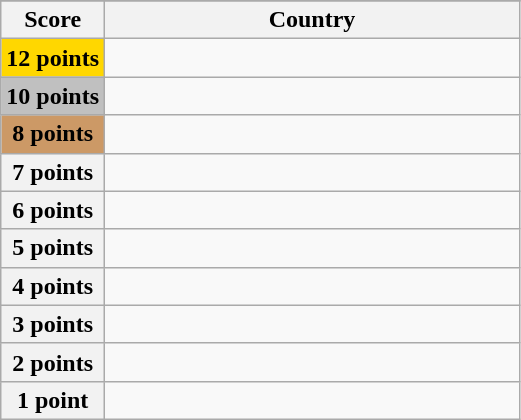<table class="wikitable">
<tr>
</tr>
<tr>
<th scope="col" width="20%">Score</th>
<th scope="col">Country</th>
</tr>
<tr>
<th scope="row" style="background:gold">12 points</th>
<td></td>
</tr>
<tr>
<th scope="row" style="background:silver">10 points</th>
<td></td>
</tr>
<tr>
<th scope="row" style="background:#CC9966">8 points</th>
<td></td>
</tr>
<tr>
<th scope="row">7 points</th>
<td></td>
</tr>
<tr>
<th scope="row">6 points</th>
<td></td>
</tr>
<tr>
<th scope="row">5 points</th>
<td></td>
</tr>
<tr>
<th scope="row">4 points</th>
<td></td>
</tr>
<tr>
<th scope="row">3 points</th>
<td></td>
</tr>
<tr>
<th scope="row">2 points</th>
<td></td>
</tr>
<tr>
<th scope="row">1 point</th>
<td></td>
</tr>
</table>
